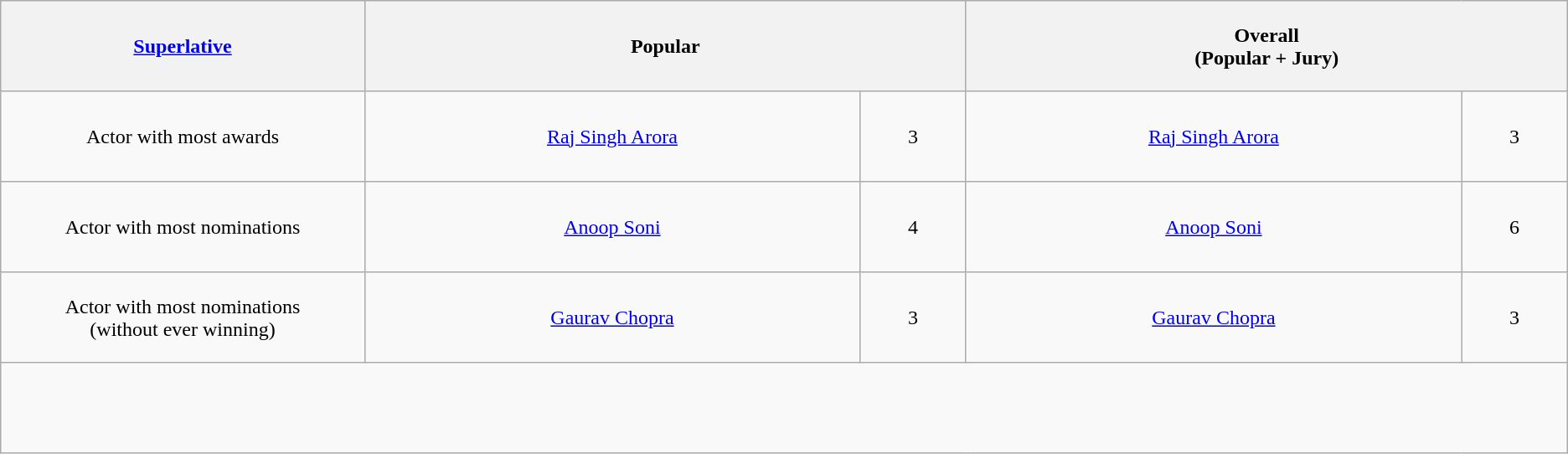<table class="wikitable" style="text-align: center">
<tr style="height:4.5em;">
<th style="width:350px;"><a href='#'>Superlative</a></th>
<th colspan="2" style="width:600px;">Popular</th>
<th colspan="2" style="width:600px;">Overall<br>(Popular + Jury)</th>
</tr>
<tr style="height:4.5em;">
<td style="width:350px;">Actor with most awards</td>
<td style="width:500px;"><a href='#'>Raj Singh Arora</a></td>
<td style="width:100px;">3</td>
<td style="width:500px;"><a href='#'>Raj Singh Arora</a></td>
<td style="width:100px;">3</td>
</tr>
<tr style="height:4.5em;">
<td>Actor with most nominations</td>
<td style="width:500px;"><a href='#'>Anoop Soni</a></td>
<td style="width:100px;">4</td>
<td style="width:500px;"><a href='#'>Anoop Soni</a></td>
<td style="width:100px;">6</td>
</tr>
<tr style="height:4.5em;">
<td>Actor with most nominations<br>(without ever winning)</td>
<td style="width:500px;"><a href='#'>Gaurav Chopra</a></td>
<td style="width:100px;">3</td>
<td style="width:500px;"><a href='#'>Gaurav Chopra</a></td>
<td style="width:100px;">3</td>
</tr>
<tr style="height:4.5em;">
</tr>
</table>
